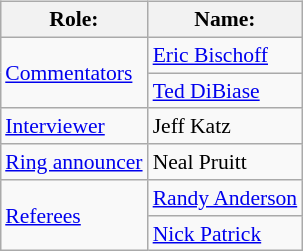<table class=wikitable style="font-size:90%; margin: 0.5em 0 0.5em 1em; float: right; clear: right;">
<tr>
<th>Role:</th>
<th>Name:</th>
</tr>
<tr>
<td rowspan=2><a href='#'>Commentators</a></td>
<td><a href='#'>Eric Bischoff</a></td>
</tr>
<tr>
<td><a href='#'>Ted DiBiase</a></td>
</tr>
<tr>
<td><a href='#'>Interviewer</a></td>
<td>Jeff Katz</td>
</tr>
<tr>
<td><a href='#'>Ring announcer</a></td>
<td>Neal Pruitt</td>
</tr>
<tr>
<td rowspan=2><a href='#'>Referees</a></td>
<td><a href='#'>Randy Anderson</a></td>
</tr>
<tr>
<td><a href='#'>Nick Patrick</a></td>
</tr>
</table>
